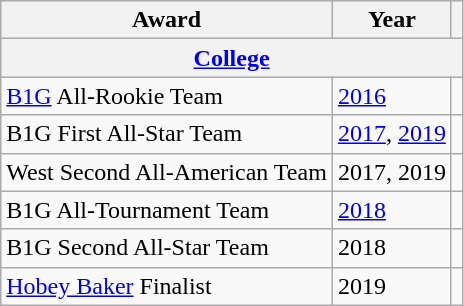<table class="wikitable">
<tr>
<th>Award</th>
<th>Year</th>
<th></th>
</tr>
<tr ALIGN="center" bgcolor="#e0e0e0">
<th colspan="3"><a href='#'>College</a></th>
</tr>
<tr>
<td><a href='#'>B1G</a> All-Rookie Team</td>
<td><a href='#'>2016</a></td>
<td></td>
</tr>
<tr>
<td>B1G First All-Star Team</td>
<td><a href='#'>2017</a>, <a href='#'>2019</a></td>
<td></td>
</tr>
<tr>
<td>West Second All-American Team</td>
<td>2017, 2019</td>
<td></td>
</tr>
<tr>
<td>B1G All-Tournament Team</td>
<td><a href='#'>2018</a></td>
<td></td>
</tr>
<tr>
<td>B1G Second All-Star Team</td>
<td>2018</td>
<td></td>
</tr>
<tr>
<td><a href='#'>Hobey Baker</a> Finalist</td>
<td>2019</td>
<td></td>
</tr>
</table>
